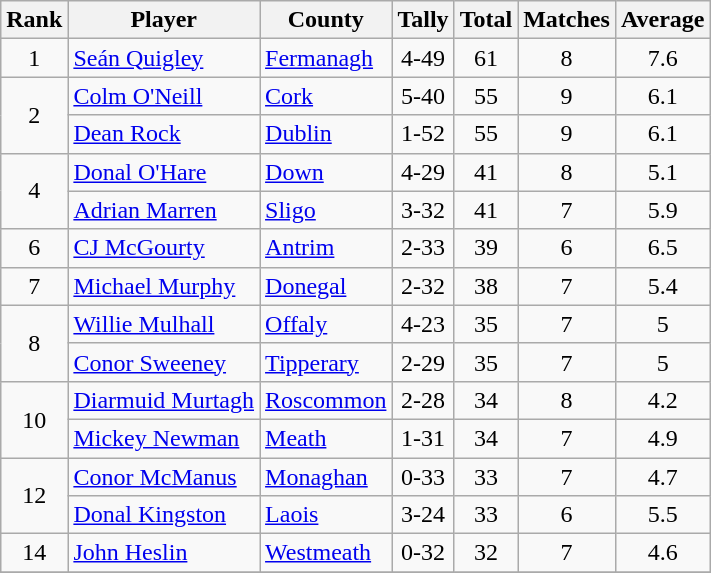<table class="wikitable sortable">
<tr>
<th>Rank</th>
<th>Player</th>
<th>County</th>
<th class="unsortable">Tally</th>
<th>Total</th>
<th>Matches</th>
<th>Average</th>
</tr>
<tr>
<td rowspan=1 align=center>1</td>
<td><a href='#'>Seán Quigley</a></td>
<td> <a href='#'>Fermanagh</a></td>
<td align=center>4-49</td>
<td align=center>61</td>
<td align=center>8</td>
<td align=center>7.6</td>
</tr>
<tr>
<td rowspan=2 align=center>2</td>
<td><a href='#'>Colm O'Neill</a></td>
<td> <a href='#'>Cork</a></td>
<td align=center>5-40</td>
<td align=center>55</td>
<td align=center>9</td>
<td align=center>6.1</td>
</tr>
<tr>
<td><a href='#'>Dean Rock</a></td>
<td> <a href='#'>Dublin</a></td>
<td align=center>1-52</td>
<td align=center>55</td>
<td align=center>9</td>
<td align=center>6.1</td>
</tr>
<tr>
<td rowspan=2 align=center>4</td>
<td><a href='#'>Donal O'Hare</a></td>
<td> <a href='#'>Down</a></td>
<td align=center>4-29</td>
<td align=center>41</td>
<td align=center>8</td>
<td align=center>5.1</td>
</tr>
<tr>
<td><a href='#'>Adrian Marren</a></td>
<td> <a href='#'>Sligo</a></td>
<td align=center>3-32</td>
<td align=center>41</td>
<td align=center>7</td>
<td align=center>5.9</td>
</tr>
<tr>
<td rowspan=1 align=center>6</td>
<td><a href='#'>CJ McGourty</a></td>
<td> <a href='#'>Antrim</a></td>
<td align=center>2-33</td>
<td align=center>39</td>
<td align=center>6</td>
<td align=center>6.5</td>
</tr>
<tr>
<td rowspan=1 align=center>7</td>
<td><a href='#'>Michael Murphy</a></td>
<td> <a href='#'>Donegal</a></td>
<td align=center>2-32</td>
<td align=center>38</td>
<td align=center>7</td>
<td align=center>5.4</td>
</tr>
<tr>
<td rowspan=2 align=center>8</td>
<td><a href='#'>Willie Mulhall</a></td>
<td> <a href='#'>Offaly</a></td>
<td align=center>4-23</td>
<td align=center>35</td>
<td align=center>7</td>
<td align=center>5</td>
</tr>
<tr>
<td><a href='#'>Conor Sweeney</a></td>
<td> <a href='#'>Tipperary</a></td>
<td align=center>2-29</td>
<td align=center>35</td>
<td align=center>7</td>
<td align=center>5</td>
</tr>
<tr>
<td rowspan=2 align=center>10</td>
<td><a href='#'>Diarmuid Murtagh</a></td>
<td> <a href='#'>Roscommon</a></td>
<td align=center>2-28</td>
<td align=center>34</td>
<td align=center>8</td>
<td align=center>4.2</td>
</tr>
<tr>
<td><a href='#'>Mickey Newman</a></td>
<td> <a href='#'>Meath</a></td>
<td align=center>1-31</td>
<td align=center>34</td>
<td align=center>7</td>
<td align=center>4.9</td>
</tr>
<tr>
<td rowspan=2 align=center>12</td>
<td><a href='#'>Conor McManus</a></td>
<td> <a href='#'>Monaghan</a></td>
<td align=center>0-33</td>
<td align=center>33</td>
<td align=center>7</td>
<td align=center>4.7</td>
</tr>
<tr>
<td><a href='#'>Donal Kingston</a></td>
<td> <a href='#'>Laois</a></td>
<td align=center>3-24</td>
<td align=center>33</td>
<td align=center>6</td>
<td align=center>5.5</td>
</tr>
<tr>
<td rowspan=1 align=center>14</td>
<td><a href='#'>John Heslin</a></td>
<td> <a href='#'>Westmeath</a></td>
<td align=center>0-32</td>
<td align=center>32</td>
<td align=center>7</td>
<td align=center>4.6</td>
</tr>
<tr>
</tr>
</table>
